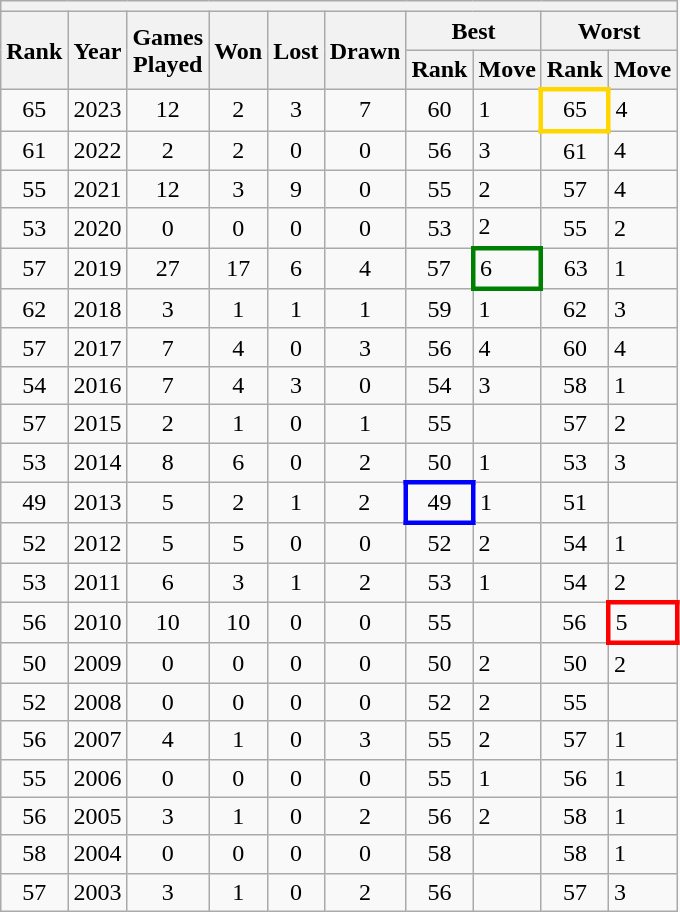<table class="wikitable sortable" style="text-align:center;">
<tr>
<th colspan="10"><a href='#'></a></th>
</tr>
<tr>
<th rowspan=2>Rank</th>
<th rowspan=2>Year</th>
<th rowspan=2>Games<br>Played</th>
<th rowspan=2>Won</th>
<th rowspan=2>Lost</th>
<th rowspan=2>Drawn</th>
<th colspan=2>Best</th>
<th colspan=2>Worst</th>
</tr>
<tr>
<th>Rank</th>
<th>Move</th>
<th>Rank</th>
<th>Move</th>
</tr>
<tr>
<td>65</td>
<td>2023</td>
<td>12</td>
<td>2</td>
<td>3</td>
<td>7</td>
<td>60</td>
<td align=left> 1</td>
<td style="border: 3px solid gold">65</td>
<td align="left"> 4</td>
</tr>
<tr>
<td>61</td>
<td>2022</td>
<td>2</td>
<td>2</td>
<td>0</td>
<td>0</td>
<td>56</td>
<td align=left> 3</td>
<td>61</td>
<td align="left"> 4</td>
</tr>
<tr>
<td>55</td>
<td>2021</td>
<td>12</td>
<td>3</td>
<td>9</td>
<td>0</td>
<td>55</td>
<td align="left"> 2</td>
<td>57</td>
<td align="left"> 4</td>
</tr>
<tr>
<td>53</td>
<td>2020</td>
<td>0</td>
<td>0</td>
<td>0</td>
<td>0</td>
<td>53</td>
<td align="left"> 2</td>
<td>55</td>
<td align="left"> 2</td>
</tr>
<tr>
<td>57</td>
<td>2019</td>
<td>27</td>
<td>17</td>
<td>6</td>
<td>4</td>
<td>57</td>
<td style="border: 3px solid green" align="left"> 6</td>
<td>63</td>
<td align="left"> 1</td>
</tr>
<tr>
<td>62</td>
<td>2018</td>
<td>3</td>
<td>1</td>
<td>1</td>
<td>1</td>
<td>59</td>
<td align=left> 1</td>
<td>62</td>
<td align="left"> 3</td>
</tr>
<tr>
<td>57</td>
<td>2017</td>
<td>7</td>
<td>4</td>
<td>0</td>
<td>3</td>
<td>56</td>
<td align=left> 4</td>
<td>60</td>
<td align="left"> 4</td>
</tr>
<tr>
<td>54</td>
<td>2016</td>
<td>7</td>
<td>4</td>
<td>3</td>
<td>0</td>
<td>54</td>
<td align=left> 3</td>
<td>58</td>
<td align="left"> 1</td>
</tr>
<tr>
<td>57</td>
<td>2015</td>
<td>2</td>
<td>1</td>
<td>0</td>
<td>1</td>
<td>55</td>
<td align=left></td>
<td>57</td>
<td align="left"> 2</td>
</tr>
<tr>
<td>53</td>
<td>2014</td>
<td>8</td>
<td>6</td>
<td>0</td>
<td>2</td>
<td>50</td>
<td align=left> 1</td>
<td>53</td>
<td align="left"> 3</td>
</tr>
<tr>
<td>49</td>
<td>2013</td>
<td>5</td>
<td>2</td>
<td>1</td>
<td>2</td>
<td style="border: 3px solid blue">49</td>
<td align=left> 1</td>
<td>51</td>
<td align="left"></td>
</tr>
<tr>
<td>52</td>
<td>2012</td>
<td>5</td>
<td>5</td>
<td>0</td>
<td>0</td>
<td>52</td>
<td align=left> 2</td>
<td>54</td>
<td align="left"> 1</td>
</tr>
<tr>
<td>53</td>
<td>2011</td>
<td>6</td>
<td>3</td>
<td>1</td>
<td>2</td>
<td>53</td>
<td align=left> 1</td>
<td>54</td>
<td align="left"> 2</td>
</tr>
<tr>
<td>56</td>
<td>2010</td>
<td>10</td>
<td>10</td>
<td>0</td>
<td>0</td>
<td>55</td>
<td align=left></td>
<td>56</td>
<td style="border: 3px solid red" align="left"> 5</td>
</tr>
<tr>
<td>50</td>
<td>2009</td>
<td>0</td>
<td>0</td>
<td>0</td>
<td>0</td>
<td>50</td>
<td align=left> 2</td>
<td>50</td>
<td align="left"> 2</td>
</tr>
<tr>
<td>52</td>
<td>2008</td>
<td>0</td>
<td>0</td>
<td>0</td>
<td>0</td>
<td>52</td>
<td align=left> 2</td>
<td>55</td>
<td align="left"></td>
</tr>
<tr>
<td>56</td>
<td>2007</td>
<td>4</td>
<td>1</td>
<td>0</td>
<td>3</td>
<td>55</td>
<td align=left> 2</td>
<td>57</td>
<td align="left"> 1</td>
</tr>
<tr>
<td>55</td>
<td>2006</td>
<td>0</td>
<td>0</td>
<td>0</td>
<td>0</td>
<td>55</td>
<td align=left> 1</td>
<td>56</td>
<td align="left"> 1</td>
</tr>
<tr>
<td>56</td>
<td>2005</td>
<td>3</td>
<td>1</td>
<td>0</td>
<td>2</td>
<td>56</td>
<td align=left> 2</td>
<td>58</td>
<td align="left"> 1</td>
</tr>
<tr>
<td>58</td>
<td>2004</td>
<td>0</td>
<td>0</td>
<td>0</td>
<td>0</td>
<td>58</td>
<td align=left></td>
<td>58</td>
<td align="left"> 1</td>
</tr>
<tr>
<td>57</td>
<td>2003</td>
<td>3</td>
<td>1</td>
<td>0</td>
<td>2</td>
<td>56</td>
<td align=left></td>
<td>57</td>
<td align="left"> 3</td>
</tr>
</table>
